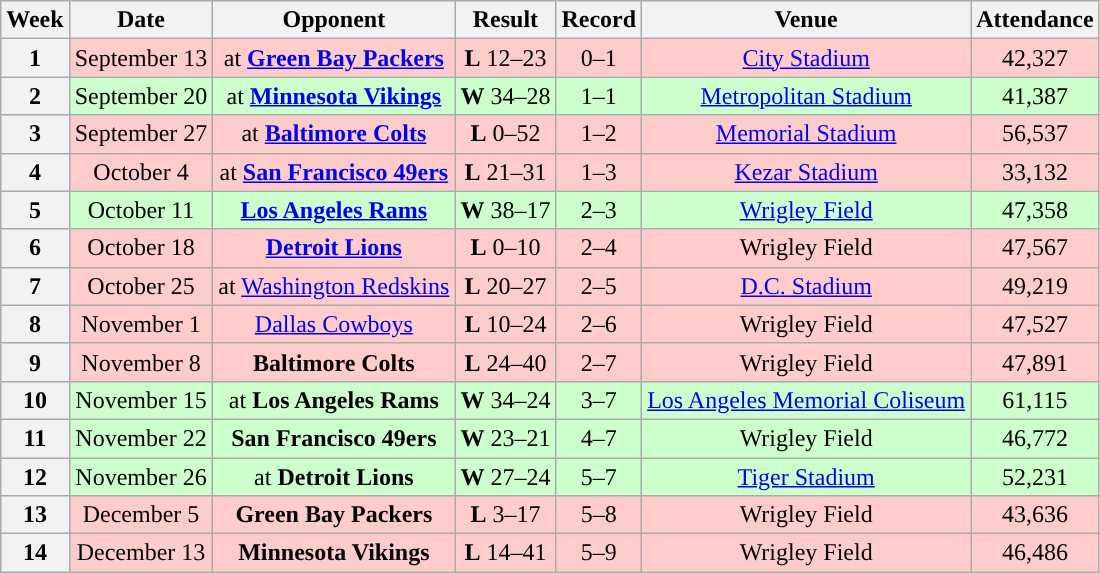<table class="wikitable" style="text-align:center">
<tr>
<th>Week</th>
<th>Date</th>
<th>Opponent</th>
<th>Result</th>
<th>Record</th>
<th>Venue</th>
<th>Attendance</th>
</tr>
<tr style="background:#fcc">
<th>1</th>
<td>September 13</td>
<td>at <strong><a href='#'>Green Bay Packers</a></strong></td>
<td><strong>L</strong> 12–23</td>
<td>0–1</td>
<td><a href='#'>City Stadium</a></td>
<td>42,327</td>
</tr>
<tr style="background:#cfc">
<th>2</th>
<td>September 20</td>
<td>at <strong><a href='#'>Minnesota Vikings</a></strong></td>
<td><strong>W</strong> 34–28</td>
<td>1–1</td>
<td><a href='#'>Metropolitan Stadium</a></td>
<td>41,387</td>
</tr>
<tr style="background:#fcc">
<th>3</th>
<td>September 27</td>
<td>at <strong><a href='#'>Baltimore Colts</a></strong></td>
<td><strong>L</strong> 0–52</td>
<td>1–2</td>
<td><a href='#'>Memorial Stadium</a></td>
<td>56,537</td>
</tr>
<tr style="background:#fcc">
<th>4</th>
<td>October 4</td>
<td>at <strong><a href='#'>San Francisco 49ers</a></strong></td>
<td><strong>L</strong> 21–31</td>
<td>1–3</td>
<td><a href='#'>Kezar Stadium</a></td>
<td>33,132</td>
</tr>
<tr style="background:#cfc">
<th>5</th>
<td>October 11</td>
<td><strong><a href='#'>Los Angeles Rams</a></strong></td>
<td><strong>W</strong> 38–17</td>
<td>2–3</td>
<td><a href='#'>Wrigley Field</a></td>
<td>47,358</td>
</tr>
<tr style="background:#fcc">
<th>6</th>
<td>October 18</td>
<td><strong><a href='#'>Detroit Lions</a></strong></td>
<td><strong>L</strong> 0–10</td>
<td>2–4</td>
<td>Wrigley Field</td>
<td>47,567</td>
</tr>
<tr style="background:#fcc">
<th>7</th>
<td>October 25</td>
<td>at <a href='#'>Washington Redskins</a></td>
<td><strong>L</strong> 20–27</td>
<td>2–5</td>
<td><a href='#'>D.C. Stadium</a></td>
<td>49,219</td>
</tr>
<tr style="background:#fcc">
<th>8</th>
<td>November 1</td>
<td><a href='#'>Dallas Cowboys</a></td>
<td><strong>L</strong> 10–24</td>
<td>2–6</td>
<td>Wrigley Field</td>
<td>47,527</td>
</tr>
<tr style="background:#fcc">
<th>9</th>
<td>November 8</td>
<td><strong>Baltimore Colts</strong></td>
<td><strong>L</strong> 24–40</td>
<td>2–7</td>
<td>Wrigley Field</td>
<td>47,891</td>
</tr>
<tr style="background:#cfc">
<th>10</th>
<td>November 15</td>
<td>at <strong>Los Angeles Rams</strong></td>
<td><strong>W</strong> 34–24</td>
<td>3–7</td>
<td><a href='#'>Los Angeles Memorial Coliseum</a></td>
<td>61,115</td>
</tr>
<tr style="background:#cfc">
<th>11</th>
<td>November 22</td>
<td><strong>San Francisco 49ers</strong></td>
<td><strong>W</strong> 23–21</td>
<td>4–7</td>
<td>Wrigley Field</td>
<td>46,772</td>
</tr>
<tr style="background:#cfc">
<th>12</th>
<td>November 26</td>
<td>at <strong>Detroit Lions</strong></td>
<td><strong>W</strong> 27–24</td>
<td>5–7</td>
<td><a href='#'>Tiger Stadium</a></td>
<td>52,231</td>
</tr>
<tr style="background:#fcc">
<th>13</th>
<td>December 5</td>
<td><strong>Green Bay Packers</strong></td>
<td><strong>L</strong> 3–17</td>
<td>5–8</td>
<td>Wrigley Field</td>
<td>43,636</td>
</tr>
<tr style="background:#fcc">
<th>14</th>
<td>December 13</td>
<td><strong>Minnesota Vikings</strong></td>
<td><strong>L</strong> 14–41</td>
<td>5–9</td>
<td>Wrigley Field</td>
<td>46,486</td>
</tr>
</table>
